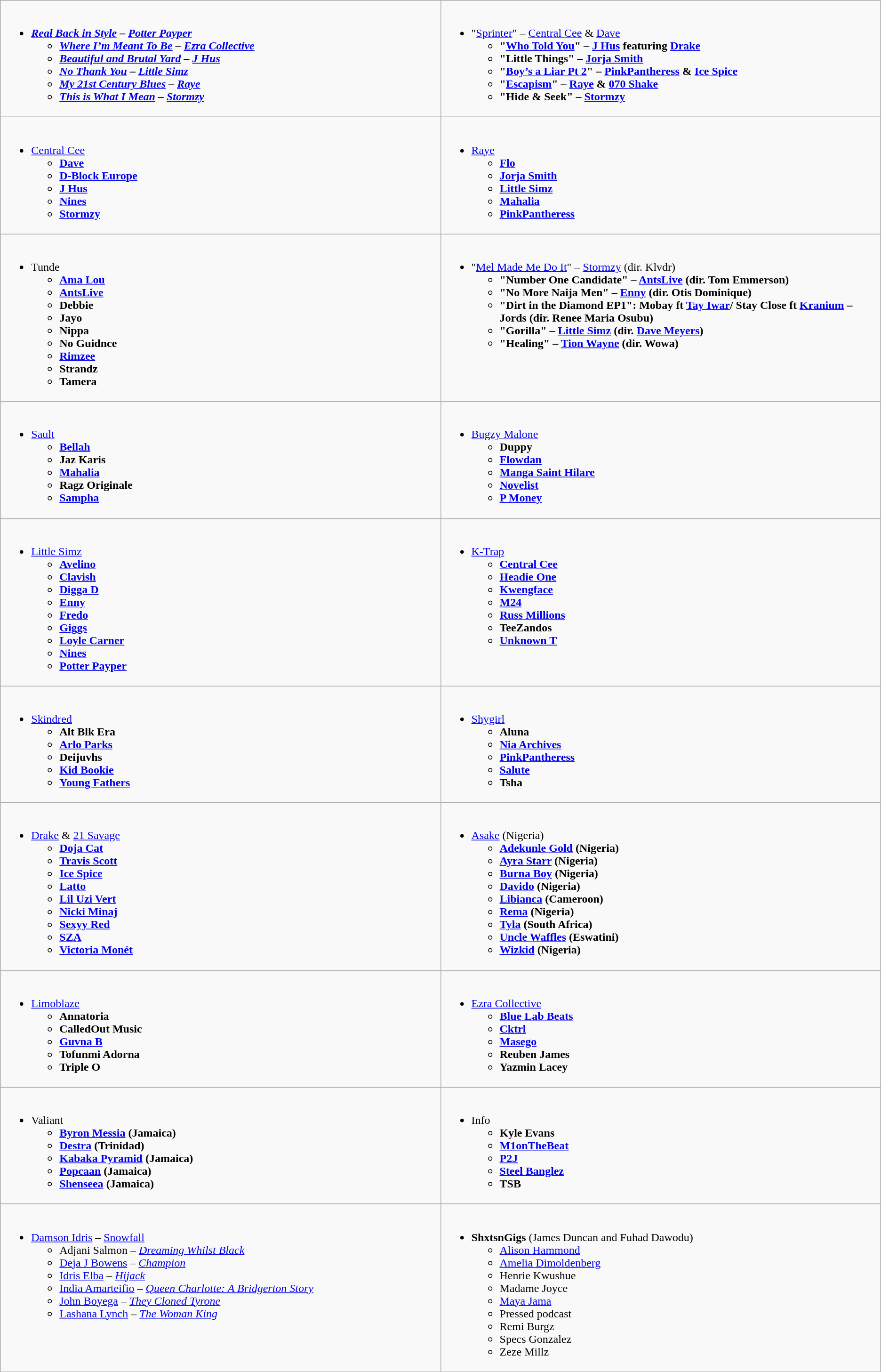<table class="wikitable">
<tr>
<td style="vertical-align:top;" width="50%"><br><ul><li><strong><em><a href='#'>Real Back in Style</a><em> </em>–<em> <a href='#'>Potter Payper</a><strong><ul><li></em><a href='#'>Where I’m Meant To Be</a><em> – <a href='#'>Ezra Collective</a></li><li></em><a href='#'>Beautiful and Brutal Yard</a><em> – <a href='#'>J Hus</a></li><li></em><a href='#'>No Thank You</a><em> – <a href='#'>Little Simz</a></li><li></em><a href='#'>My 21st Century Blues</a><em> – <a href='#'>Raye</a></li><li></em><a href='#'>This is What I Mean</a><em> – <a href='#'>Stormzy</a></li></ul></li></ul></td>
<td style="vertical-align:top;" width="50%"><br><ul><li></strong>"<a href='#'>Sprinter</a>" – <a href='#'>Central Cee</a> & <a href='#'>Dave</a><strong><ul><li>"<a href='#'>Who Told You</a>" – <a href='#'>J Hus</a> featuring <a href='#'>Drake</a></li><li>"Little Things" – <a href='#'>Jorja Smith</a></li><li>"<a href='#'>Boy’s a Liar Pt 2</a>" – <a href='#'>PinkPantheress</a> & <a href='#'>Ice Spice</a></li><li>"<a href='#'>Escapism</a>" – <a href='#'>Raye</a> & <a href='#'>070 Shake</a></li><li>"Hide & Seek" – <a href='#'>Stormzy</a></li></ul></li></ul></td>
</tr>
<tr>
<td style="vertical-align:top;" width="50%"><br><ul><li></strong><a href='#'>Central Cee</a><strong><ul><li><a href='#'>Dave</a></li><li><a href='#'>D-Block Europe</a></li><li><a href='#'>J Hus</a></li><li><a href='#'>Nines</a></li><li><a href='#'>Stormzy</a></li></ul></li></ul></td>
<td style="vertical-align:top;" width="50%"><br><ul><li></strong><a href='#'>Raye</a><strong><ul><li><a href='#'>Flo</a></li><li><a href='#'>Jorja Smith</a></li><li><a href='#'>Little Simz</a></li><li><a href='#'>Mahalia</a></li><li><a href='#'>PinkPantheress</a></li></ul></li></ul></td>
</tr>
<tr>
<td style="vertical-align:top;" width="50%"><br><ul><li></strong>Tunde<strong><ul><li><a href='#'>Ama Lou</a></li><li><a href='#'>AntsLive</a></li><li>Debbie</li><li>Jayo</li><li>Nippa</li><li>No Guidnce</li><li><a href='#'>Rimzee</a></li><li>Strandz</li><li>Tamera</li></ul></li></ul></td>
<td style="vertical-align:top;" width="50%"><br><ul><li></strong>"<a href='#'>Mel Made Me Do It</a>" – <a href='#'>Stormzy</a> (dir. Klvdr)<strong><ul><li>"Number One Candidate" – <a href='#'>AntsLive</a> (dir. Tom Emmerson)</li><li>"No More Naija Men" – <a href='#'>Enny</a> (dir. Otis Dominique)</li><li>"Dirt in the Diamond EP1": Mobay ft <a href='#'>Tay Iwar</a>/ Stay Close ft <a href='#'>Kranium</a> – Jords (dir. Renee Maria Osubu)</li><li>"Gorilla" – <a href='#'>Little Simz</a> (dir. <a href='#'>Dave Meyers</a>)</li><li>"Healing" – <a href='#'>Tion Wayne</a> (dir. Wowa)</li></ul></li></ul></td>
</tr>
<tr>
<td style="vertical-align:top;" width="50%"><br><ul><li><a href='#'></strong>Sault<strong></a><ul><li><a href='#'>Bellah</a></li><li>Jaz Karis</li><li><a href='#'>Mahalia</a></li><li>Ragz Originale</li><li><a href='#'>Sampha</a></li></ul></li></ul></td>
<td style="vertical-align:top;" width="50%"><br><ul><li></strong><a href='#'>Bugzy Malone</a><strong><ul><li>Duppy</li><li><a href='#'>Flowdan</a></li><li><a href='#'>Manga Saint Hilare</a></li><li><a href='#'>Novelist</a></li><li><a href='#'>P Money</a></li></ul></li></ul></td>
</tr>
<tr>
<td style="vertical-align:top;" width="50%"><br><ul><li></strong><a href='#'>Little Simz</a><strong><ul><li><a href='#'>Avelino</a></li><li><a href='#'>Clavish</a></li><li><a href='#'>Digga D</a></li><li><a href='#'>Enny</a></li><li><a href='#'>Fredo</a></li><li><a href='#'>Giggs</a></li><li><a href='#'>Loyle Carner</a></li><li><a href='#'>Nines</a></li><li><a href='#'>Potter Payper</a></li></ul></li></ul></td>
<td style="vertical-align:top;" width="50%"><br><ul><li></strong><a href='#'>K-Trap</a><strong><ul><li><a href='#'>Central Cee</a></li><li><a href='#'>Headie One</a></li><li><a href='#'>Kwengface</a></li><li><a href='#'>M24</a></li><li><a href='#'>Russ Millions</a></li><li>TeeZandos</li><li><a href='#'>Unknown T</a></li></ul></li></ul></td>
</tr>
<tr>
<td style="vertical-align:top;" width="50%"><br><ul><li></strong><a href='#'>Skindred</a><strong><ul><li>Alt Blk Era</li><li><a href='#'>Arlo Parks</a></li><li>Deijuvhs</li><li><a href='#'>Kid Bookie</a></li><li><a href='#'>Young Fathers</a></li></ul></li></ul></td>
<td style="vertical-align:top;" width="50%"><br><ul><li></strong><a href='#'>Shygirl</a><strong><ul><li>Aluna</li><li><a href='#'>Nia Archives</a></li><li><a href='#'>PinkPantheress</a></li><li><a href='#'>Salute</a></li><li>Tsha</li></ul></li></ul></td>
</tr>
<tr>
<td style="vertical-align:top;" width="50%"><br><ul><li></strong><a href='#'>Drake</a> & <a href='#'>21 Savage</a><strong><ul><li><a href='#'>Doja Cat</a></li><li><a href='#'>Travis Scott</a></li><li><a href='#'>Ice Spice</a></li><li><a href='#'>Latto</a></li><li><a href='#'>Lil Uzi Vert</a></li><li><a href='#'>Nicki Minaj</a></li><li><a href='#'>Sexyy Red</a></li><li><a href='#'>SZA</a></li><li><a href='#'>Victoria Monét</a></li></ul></li></ul></td>
<td style="vertical-align:top;" width="50%"><br><ul><li></strong><a href='#'>Asake</a> (Nigeria)<strong><ul><li><a href='#'>Adekunle Gold</a> (Nigeria)</li><li><a href='#'>Ayra Starr</a> (Nigeria)</li><li><a href='#'>Burna Boy</a> (Nigeria)</li><li><a href='#'>Davido</a> (Nigeria)</li><li><a href='#'>Libianca</a> (Cameroon)</li><li><a href='#'>Rema</a> (Nigeria)</li><li><a href='#'>Tyla</a> (South Africa)</li><li><a href='#'>Uncle Waffles</a> (Eswatini)</li><li><a href='#'>Wizkid</a> (Nigeria)</li></ul></li></ul></td>
</tr>
<tr>
<td style="vertical-align:top;" width="50%"><br><ul><li></strong><a href='#'>Limoblaze</a><strong><ul><li>Annatoria</li><li>CalledOut Music</li><li><a href='#'>Guvna B</a></li><li>Tofunmi Adorna</li><li>Triple O</li></ul></li></ul></td>
<td style="vertical-align:top;" width="50%"><br><ul><li></strong><a href='#'>Ezra Collective</a><strong><ul><li><a href='#'>Blue Lab Beats</a></li><li><a href='#'>Cktrl</a></li><li><a href='#'>Masego</a></li><li>Reuben James</li><li>Yazmin Lacey</li></ul></li></ul></td>
</tr>
<tr>
<td style="vertical-align:top;" width="50%"><br><ul><li></strong>Valiant<strong><ul><li><a href='#'>Byron Messia</a> (Jamaica)</li><li><a href='#'>Destra</a> (Trinidad)</li><li><a href='#'>Kabaka Pyramid</a> (Jamaica)</li><li><a href='#'>Popcaan</a> (Jamaica)</li><li><a href='#'>Shenseea</a> (Jamaica)</li></ul></li></ul></td>
<td style="vertical-align:top;" width="50%"><br><ul><li></strong>Info<strong><ul><li>Kyle Evans</li><li><a href='#'>M1onTheBeat</a></li><li><a href='#'>P2J</a></li><li><a href='#'>Steel Banglez</a></li><li>TSB</li></ul></li></ul></td>
</tr>
<tr>
<td style="vertical-align:top;" width="50%"><br><ul><li></strong><a href='#'>Damson Idris</a> – </em><a href='#'>Snowfall</a></em></strong><ul><li>Adjani Salmon – <em><a href='#'>Dreaming Whilst Black</a></em></li><li><a href='#'>Deja J Bowens</a> – <em><a href='#'>Champion</a></em></li><li><a href='#'>Idris Elba</a> – <em><a href='#'>Hijack</a></em></li><li><a href='#'>India Amarteifio</a> – <em><a href='#'>Queen Charlotte: A Bridgerton Story</a></em></li><li><a href='#'>John Boyega</a> – <em><a href='#'>They Cloned Tyrone</a></em></li><li><a href='#'>Lashana Lynch</a> – <em><a href='#'>The Woman King</a></em></li></ul></li></ul></td>
<td style="vertical-align:top;" width="50%"><br><ul><li><strong>ShxtsnGigs</strong> (James Duncan and Fuhad Dawodu)<ul><li><a href='#'>Alison Hammond</a></li><li><a href='#'>Amelia Dimoldenberg</a></li><li>Henrie Kwushue</li><li>Madame Joyce</li><li><a href='#'>Maya Jama</a></li><li>Pressed podcast</li><li>Remi Burgz</li><li>Specs Gonzalez</li><li>Zeze Millz</li></ul></li></ul></td>
</tr>
</table>
